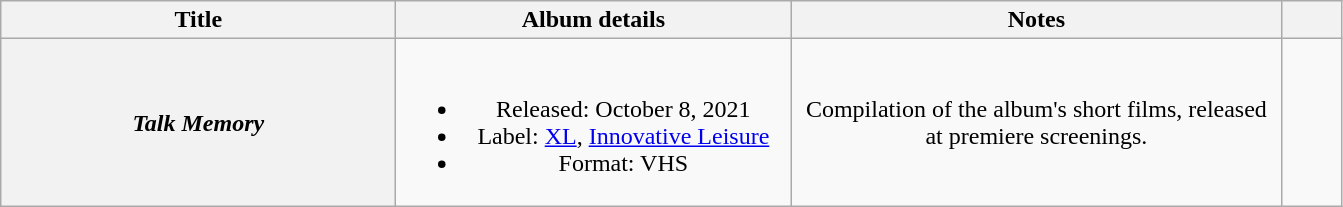<table class="wikitable plainrowheaders" style="text-align:center;">
<tr>
<th scope="col" style="width:16em;">Title</th>
<th scope="col" style="width:16em;">Album details</th>
<th scope="col" style="width:20em;">Notes</th>
<th scope="col" style="width:2em;" class="unsortable"></th>
</tr>
<tr>
<th scope="row"><em>Talk Memory</em></th>
<td><br><ul><li>Released: October 8, 2021</li><li>Label: <a href='#'>XL</a>, <a href='#'>Innovative Leisure</a></li><li>Format: VHS</li></ul></td>
<td>Compilation of the album's short films, released at premiere screenings.</td>
<td></td>
</tr>
</table>
